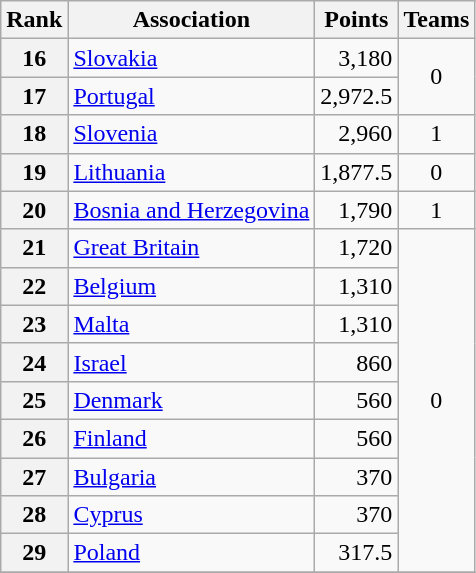<table class="wikitable">
<tr>
<th>Rank</th>
<th>Association</th>
<th>Points</th>
<th>Teams</th>
</tr>
<tr>
<th>16</th>
<td> <a href='#'>Slovakia</a></td>
<td align=right>3,180</td>
<td rowspan="2" align="center">0</td>
</tr>
<tr>
<th>17</th>
<td> <a href='#'>Portugal</a></td>
<td align=right>2,972.5</td>
</tr>
<tr>
<th>18</th>
<td> <a href='#'>Slovenia</a></td>
<td align=right>2,960</td>
<td rowspan="1" align="center">1</td>
</tr>
<tr>
<th>19</th>
<td> <a href='#'>Lithuania</a></td>
<td align="right">1,877.5</td>
<td rowspan="1" align="center">0</td>
</tr>
<tr>
<th>20</th>
<td> <a href='#'>Bosnia and Herzegovina</a></td>
<td align="right">1,790</td>
<td rowspan="1" align="center">1</td>
</tr>
<tr>
<th>21</th>
<td> <a href='#'>Great Britain</a></td>
<td align="right">1,720</td>
<td rowspan="9" align="center">0</td>
</tr>
<tr>
<th>22</th>
<td> <a href='#'>Belgium</a></td>
<td align="right">1,310</td>
</tr>
<tr>
<th>23</th>
<td> <a href='#'>Malta</a></td>
<td align="right">1,310</td>
</tr>
<tr>
<th>24</th>
<td> <a href='#'>Israel</a></td>
<td align="right">860</td>
</tr>
<tr>
<th>25</th>
<td> <a href='#'>Denmark</a></td>
<td align="right">560</td>
</tr>
<tr>
<th>26</th>
<td> <a href='#'>Finland</a></td>
<td align="right">560</td>
</tr>
<tr>
<th>27</th>
<td> <a href='#'>Bulgaria</a></td>
<td align="right">370</td>
</tr>
<tr>
<th>28</th>
<td> <a href='#'>Cyprus</a></td>
<td align="right">370</td>
</tr>
<tr>
<th>29</th>
<td> <a href='#'>Poland</a></td>
<td align="right">317.5</td>
</tr>
<tr>
</tr>
</table>
